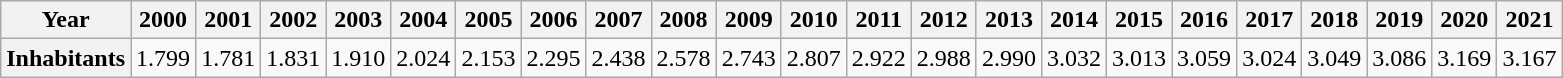<table class="wikitable" width="30%" border="1">
<tr>
<th align="center"><strong>Year</strong></th>
<th align="center">2000</th>
<th align="center">2001</th>
<th align="center">2002</th>
<th align="center">2003</th>
<th align="center">2004</th>
<th align="center">2005</th>
<th align="center">2006</th>
<th align="center">2007</th>
<th align="center">2008</th>
<th align="center">2009</th>
<th align="center">2010</th>
<th align="center">2011</th>
<th align="center">2012</th>
<th align="center">2013</th>
<th align="center">2014</th>
<th align="center">2015</th>
<th align="center">2016</th>
<th align="center">2017</th>
<th align="center">2018</th>
<th align="center">2019</th>
<th align="center">2020</th>
<th align="center">2021</th>
</tr>
<tr>
<th>Inhabitants</th>
<td align="center">1.799</td>
<td align="center">1.781</td>
<td align="center">1.831</td>
<td align="center">1.910</td>
<td align="center">2.024</td>
<td align="center">2.153</td>
<td align="center">2.295</td>
<td align="center">2.438</td>
<td align="center">2.578</td>
<td align="center">2.743</td>
<td align="center">2.807</td>
<td align="center">2.922</td>
<td align="center">2.988</td>
<td align="center">2.990</td>
<td align="center">3.032</td>
<td align="center">3.013</td>
<td align="center">3.059</td>
<td align="center">3.024</td>
<td align="center">3.049</td>
<td align="center">3.086</td>
<td align="center">3.169</td>
<td align="center">3.167</td>
</tr>
</table>
